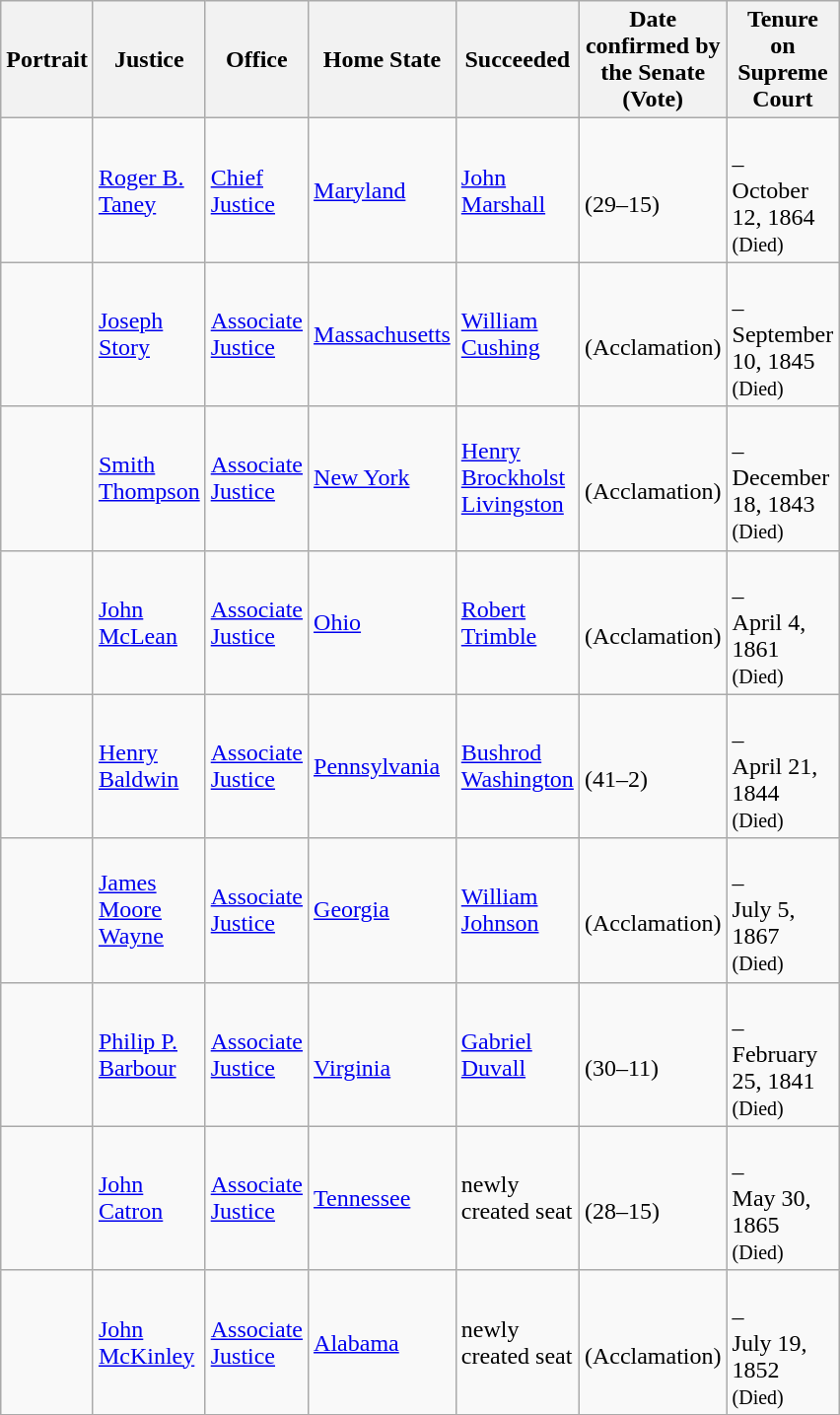<table class="wikitable sortable">
<tr>
<th scope="col" style="width: 10px;">Portrait</th>
<th scope="col" style="width: 10px;">Justice</th>
<th scope="col" style="width: 10px;">Office</th>
<th scope="col" style="width: 10px;">Home State</th>
<th scope="col" style="width: 10px;">Succeeded</th>
<th scope="col" style="width: 10px;">Date confirmed by the Senate<br>(Vote)</th>
<th scope="col" style="width: 10px;">Tenure on Supreme Court</th>
</tr>
<tr>
<td></td>
<td><a href='#'>Roger B. Taney</a></td>
<td><a href='#'>Chief Justice</a></td>
<td><a href='#'>Maryland</a></td>
<td><a href='#'>John Marshall</a></td>
<td><br>(29–15)</td>
<td><br>–<br>October 12, 1864<br><small>(Died)</small></td>
</tr>
<tr>
<td></td>
<td><a href='#'>Joseph Story</a><br></td>
<td><a href='#'>Associate Justice</a></td>
<td><a href='#'>Massachusetts</a></td>
<td><a href='#'>William Cushing</a></td>
<td><br>(Acclamation)</td>
<td><br>–<br>September 10, 1845<br><small>(Died)</small></td>
</tr>
<tr>
<td></td>
<td><a href='#'>Smith Thompson</a></td>
<td><a href='#'>Associate Justice</a></td>
<td><a href='#'>New York</a></td>
<td><a href='#'>Henry Brockholst Livingston</a></td>
<td><br>(Acclamation)</td>
<td><br>–<br>December 18, 1843<br><small>(Died)</small></td>
</tr>
<tr>
<td></td>
<td><a href='#'>John McLean</a></td>
<td><a href='#'>Associate Justice</a></td>
<td><a href='#'>Ohio</a></td>
<td><a href='#'>Robert Trimble</a></td>
<td><br>(Acclamation)</td>
<td><br>–<br>April 4, 1861<br><small>(Died)</small></td>
</tr>
<tr>
<td></td>
<td><a href='#'>Henry Baldwin</a></td>
<td><a href='#'>Associate Justice</a></td>
<td><a href='#'>Pennsylvania</a></td>
<td><a href='#'>Bushrod Washington</a></td>
<td><br>(41–2)</td>
<td><br>–<br>April 21, 1844<br><small>(Died)</small></td>
</tr>
<tr>
<td></td>
<td><a href='#'>James Moore Wayne</a></td>
<td><a href='#'>Associate Justice</a></td>
<td><a href='#'>Georgia</a></td>
<td><a href='#'>William Johnson</a></td>
<td><br>(Acclamation)</td>
<td><br>–<br>July 5, 1867<br><small>(Died)</small></td>
</tr>
<tr>
<td></td>
<td><a href='#'>Philip P. Barbour</a></td>
<td><a href='#'>Associate Justice</a></td>
<td><br><a href='#'>Virginia</a></td>
<td><a href='#'>Gabriel Duvall</a></td>
<td><br>(30–11)</td>
<td><br>–<br>February 25, 1841<br><small>(Died)</small></td>
</tr>
<tr>
<td></td>
<td><a href='#'>John Catron</a></td>
<td><a href='#'>Associate Justice</a></td>
<td><a href='#'>Tennessee</a></td>
<td>newly created seat</td>
<td><br>(28–15)</td>
<td><br>–<br>May 30, 1865<br><small>(Died)</small></td>
</tr>
<tr>
<td></td>
<td><a href='#'>John McKinley</a></td>
<td><a href='#'>Associate Justice</a></td>
<td><a href='#'>Alabama</a></td>
<td>newly created seat</td>
<td><br>(Acclamation)</td>
<td><br>–<br>July 19, 1852<br><small>(Died)</small></td>
</tr>
<tr>
</tr>
</table>
